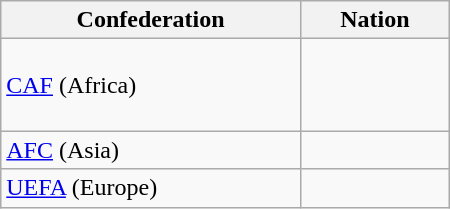<table class="wikitable" style="width:300px;">
<tr>
<th>Confederation</th>
<th>Nation</th>
</tr>
<tr>
<td><a href='#'>CAF</a> (Africa)</td>
<td><br><br><br></td>
</tr>
<tr>
<td><a href='#'>AFC</a> (Asia)</td>
<td><br></td>
</tr>
<tr>
<td><a href='#'>UEFA</a> (Europe)</td>
<td><br> <em></em></td>
</tr>
</table>
